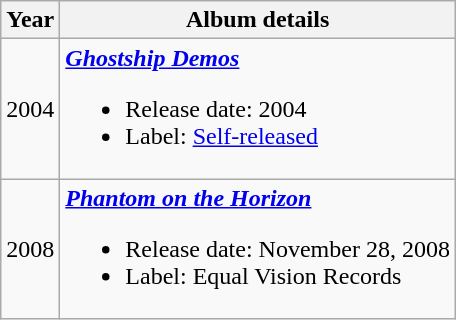<table class="wikitable" style="text-align:center;">
<tr>
<th>Year</th>
<th>Album details</th>
</tr>
<tr>
<td>2004</td>
<td style="text-align:left;"><strong><em><a href='#'>Ghostship Demos</a></em></strong><br><ul><li>Release date: 2004</li><li>Label: <a href='#'>Self-released</a></li></ul></td>
</tr>
<tr>
<td>2008</td>
<td style="text-align:left;"><strong><em><a href='#'>Phantom on the Horizon</a></em></strong><br><ul><li>Release date: November 28, 2008</li><li>Label: Equal Vision Records</li></ul></td>
</tr>
</table>
